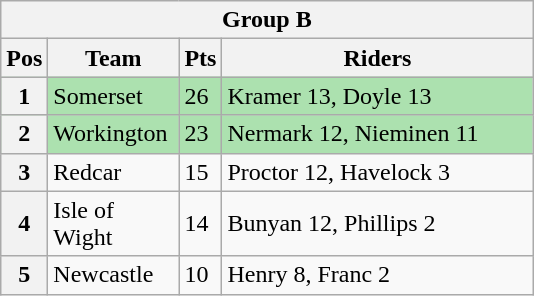<table class="wikitable">
<tr>
<th colspan="4">Group B</th>
</tr>
<tr>
<th width=20>Pos</th>
<th width=80>Team</th>
<th width=20>Pts</th>
<th width=200>Riders</th>
</tr>
<tr style="background:#ACE1AF;">
<th>1</th>
<td>Somerset</td>
<td>26</td>
<td>Kramer 13, Doyle 13</td>
</tr>
<tr style="background:#ACE1AF;">
<th>2</th>
<td>Workington</td>
<td>23</td>
<td>Nermark 12, Nieminen 11</td>
</tr>
<tr>
<th>3</th>
<td>Redcar</td>
<td>15</td>
<td>Proctor 12, Havelock 3</td>
</tr>
<tr>
<th>4</th>
<td>Isle of Wight</td>
<td>14</td>
<td>Bunyan 12, Phillips 2</td>
</tr>
<tr>
<th>5</th>
<td>Newcastle</td>
<td>10</td>
<td>Henry 8, Franc 2</td>
</tr>
</table>
